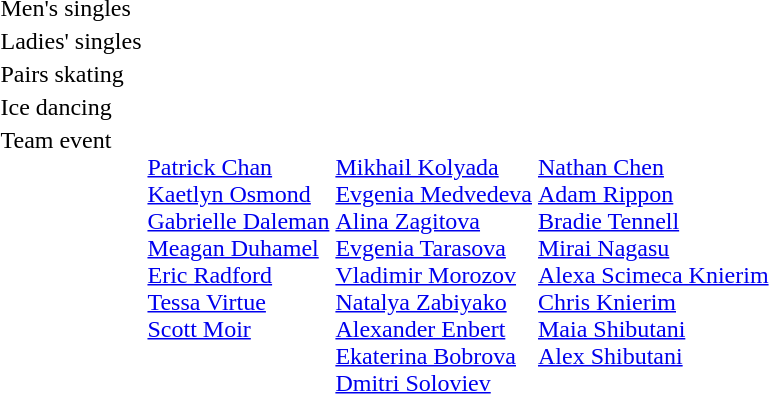<table>
<tr valign="top">
<td>Men's singles<br></td>
<td></td>
<td></td>
<td></td>
</tr>
<tr valign="top">
<td>Ladies' singles<br></td>
<td></td>
<td></td>
<td></td>
</tr>
<tr valign="top">
<td>Pairs skating<br></td>
<td></td>
<td></td>
<td></td>
</tr>
<tr valign="top">
<td>Ice dancing<br></td>
<td></td>
<td></td>
<td></td>
</tr>
<tr valign="top">
<td>Team event<br></td>
<td><br><a href='#'>Patrick Chan</a><br><a href='#'>Kaetlyn Osmond</a><br><a href='#'>Gabrielle Daleman</a><br><a href='#'>Meagan Duhamel</a><br><a href='#'>Eric Radford</a><br><a href='#'>Tessa Virtue</a><br><a href='#'>Scott Moir</a></td>
<td><br><a href='#'>Mikhail Kolyada</a><br><a href='#'>Evgenia Medvedeva</a><br><a href='#'>Alina Zagitova</a><br><a href='#'>Evgenia Tarasova</a><br><a href='#'>Vladimir Morozov</a><br><a href='#'>Natalya Zabiyako</a><br><a href='#'>Alexander Enbert</a><br><a href='#'>Ekaterina Bobrova</a><br><a href='#'>Dmitri Soloviev</a></td>
<td><br><a href='#'>Nathan Chen</a><br><a href='#'>Adam Rippon</a><br><a href='#'>Bradie Tennell</a><br><a href='#'>Mirai Nagasu</a><br><a href='#'>Alexa Scimeca Knierim</a><br><a href='#'>Chris Knierim</a><br><a href='#'>Maia Shibutani</a><br><a href='#'>Alex Shibutani</a></td>
</tr>
</table>
